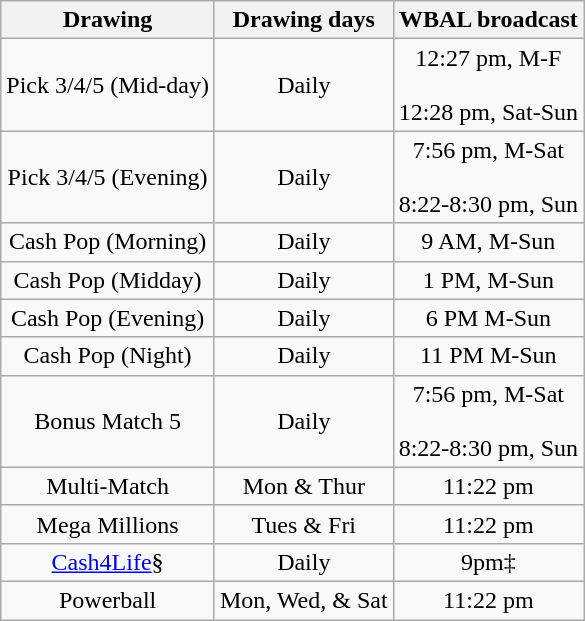<table class="wikitable" style="text-align:center;">
<tr>
<th>Drawing</th>
<th>Drawing days</th>
<th>WBAL broadcast</th>
</tr>
<tr>
<td>Pick 3/4/5 (Mid-day)</td>
<td>Daily</td>
<td>12:27 pm, M-F <br><br>12:28 pm, Sat-Sun</td>
</tr>
<tr>
<td>Pick 3/4/5 (Evening)</td>
<td>Daily</td>
<td>7:56 pm, M-Sat <br><br>8:22-8:30 pm, Sun</td>
</tr>
<tr>
<td>Cash Pop (Morning)</td>
<td>Daily</td>
<td>9 AM, M-Sun <br></td>
</tr>
<tr>
<td>Cash Pop (Midday)</td>
<td>Daily</td>
<td>1 PM, M-Sun <br></td>
</tr>
<tr>
<td>Cash Pop (Evening)</td>
<td>Daily</td>
<td>6 PM M-Sun <br></td>
</tr>
<tr>
<td>Cash Pop (Night)</td>
<td>Daily</td>
<td>11 PM M-Sun</td>
</tr>
<tr>
<td>Bonus Match 5</td>
<td>Daily</td>
<td>7:56 pm, M-Sat <br><br>8:22-8:30 pm, Sun</td>
</tr>
<tr>
<td>Multi-Match</td>
<td>Mon & Thur</td>
<td>11:22 pm</td>
</tr>
<tr>
<td>Mega Millions</td>
<td>Tues & Fri</td>
<td>11:22 pm</td>
</tr>
<tr>
<td><a href='#'>Cash4Life</a>§</td>
<td>Daily</td>
<td>9pm‡</td>
</tr>
<tr>
<td>Powerball</td>
<td>Mon, Wed, & Sat</td>
<td>11:22 pm</td>
</tr>
</table>
